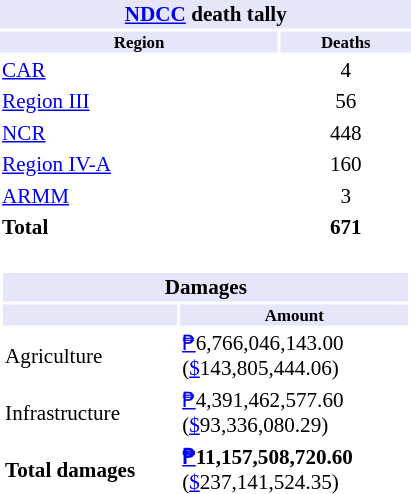<table class="toccolours" style="font-size:88%; float:right; clear:right; margin:0.5em 0 0.5em 1em; width:20em;">
<tr style="padding: 0; margin: 0">
<td colspan="6" style="padding: 0; margin: 0"><br><table class="collapsible" style="margin: 0 auto; width:100%">
<tr>
<th colspan="3" style="background:lavender"><a href='#'>NDCC</a> death tally</th>
</tr>
<tr style="font-size:80%;background:lavender">
<th>Region</th>
<th>Deaths</th>
</tr>
<tr>
<td align="left"><a href='#'>CAR</a></td>
<td style="text-align:center;">4</td>
</tr>
<tr>
<td align="left"><a href='#'>Region III</a></td>
<td style="text-align:center;">56</td>
</tr>
<tr>
<td align="left"><a href='#'>NCR</a></td>
<td style="text-align:center;">448</td>
</tr>
<tr>
<td align="left"><a href='#'>Region IV-A</a></td>
<td style="text-align:center;">160</td>
</tr>
<tr>
<td align="left"><a href='#'>ARMM</a></td>
<td style="text-align:center;">3</td>
</tr>
<tr>
<td align="left"><strong>Total</strong></td>
<td style="text-align:center;"><strong>671</strong></td>
</tr>
<tr style="padding: 0; margin: 0">
<td colspan="6" style="padding: 0; margin: 0"><br><table class="collapsible" style="margin: 0 auto; width:100%">
<tr>
<th colspan="3" style="background:lavender">Damages</th>
</tr>
<tr style="font-size:80%;background:lavender">
<th></th>
<th>Amount</th>
</tr>
<tr>
<td align="left">Agriculture</td>
<td align="left"><a href='#'>₱</a>6,766,046,143.00<br>(<a href='#'>$</a>143,805,444.06)</td>
</tr>
<tr>
<td align="left">Infrastructure</td>
<td align="left"><a href='#'>₱</a>4,391,462,577.60<br>(<a href='#'>$</a>93,336,080.29)</td>
</tr>
<tr>
<td align="left"><strong>Total damages</strong></td>
<td align="left"><strong><a href='#'>₱</a>11,157,508,720.60</strong><br>(<a href='#'>$</a>237,141,524.35)</td>
</tr>
</table>
</td>
</tr>
</table>
</td>
</tr>
</table>
